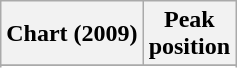<table class="wikitable sortable plainrowheaders">
<tr>
<th>Chart (2009)</th>
<th>Peak<br>position</th>
</tr>
<tr>
</tr>
<tr>
</tr>
</table>
